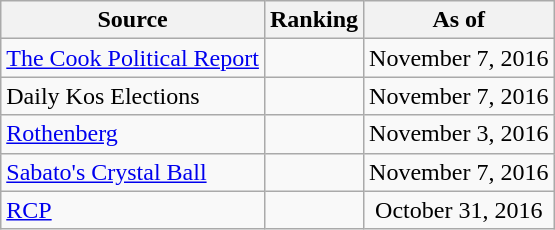<table class="wikitable" style="text-align:center">
<tr>
<th>Source</th>
<th>Ranking</th>
<th>As of</th>
</tr>
<tr>
<td align=left><a href='#'>The Cook Political Report</a></td>
<td></td>
<td>November 7, 2016</td>
</tr>
<tr>
<td align=left>Daily Kos Elections</td>
<td></td>
<td>November 7, 2016</td>
</tr>
<tr>
<td align=left><a href='#'>Rothenberg</a></td>
<td></td>
<td>November 3, 2016</td>
</tr>
<tr>
<td align=left><a href='#'>Sabato's Crystal Ball</a></td>
<td></td>
<td>November 7, 2016</td>
</tr>
<tr>
<td align="left"><a href='#'>RCP</a></td>
<td></td>
<td>October 31, 2016</td>
</tr>
</table>
